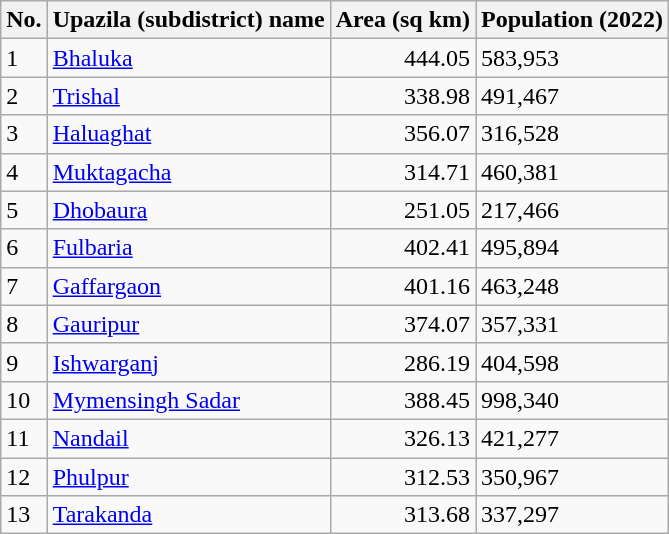<table class="wikitable sortable">
<tr>
<th>No.</th>
<th>Upazila (subdistrict) name</th>
<th>Area (sq km)</th>
<th>Population (2022)</th>
</tr>
<tr>
<td>1</td>
<td><a href='#'>Bhaluka</a></td>
<td align="right">444.05</td>
<td>583,953</td>
</tr>
<tr>
<td>2</td>
<td><a href='#'>Trishal</a></td>
<td align="right">338.98</td>
<td>491,467</td>
</tr>
<tr>
<td>3</td>
<td><a href='#'>Haluaghat</a></td>
<td align="right">356.07</td>
<td>316,528</td>
</tr>
<tr>
<td>4</td>
<td><a href='#'>Muktagacha</a></td>
<td align="right">314.71</td>
<td>460,381</td>
</tr>
<tr>
<td>5</td>
<td><a href='#'>Dhobaura</a></td>
<td align="right">251.05</td>
<td>217,466</td>
</tr>
<tr>
<td>6</td>
<td><a href='#'>Fulbaria</a></td>
<td align="right">402.41</td>
<td>495,894</td>
</tr>
<tr>
<td>7</td>
<td><a href='#'>Gaffargaon</a></td>
<td align="right">401.16</td>
<td>463,248</td>
</tr>
<tr>
<td>8</td>
<td><a href='#'>Gauripur</a></td>
<td align="right">374.07</td>
<td>357,331</td>
</tr>
<tr>
<td>9</td>
<td><a href='#'>Ishwarganj</a></td>
<td align="right">286.19</td>
<td>404,598</td>
</tr>
<tr>
<td>10</td>
<td><a href='#'>Mymensingh Sadar</a></td>
<td align="right">388.45</td>
<td>998,340</td>
</tr>
<tr>
<td>11</td>
<td><a href='#'>Nandail</a></td>
<td align="right">326.13</td>
<td>421,277</td>
</tr>
<tr>
<td>12</td>
<td><a href='#'>Phulpur</a></td>
<td align="right">312.53</td>
<td>350,967</td>
</tr>
<tr>
<td>13</td>
<td><a href='#'>Tarakanda</a></td>
<td align="right">313.68</td>
<td>337,297</td>
</tr>
</table>
